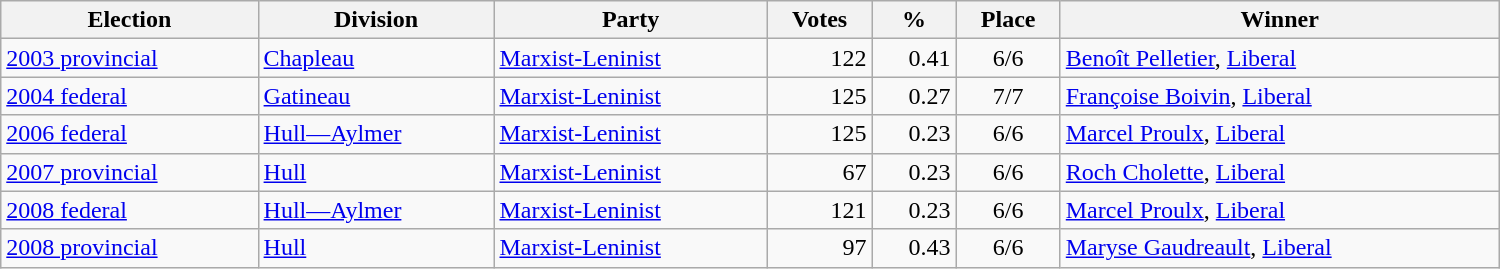<table class="wikitable" width="1000">
<tr>
<th align="left">Election</th>
<th align="left">Division</th>
<th align="left">Party</th>
<th align="right">Votes</th>
<th align="right">%</th>
<th align="center">Place</th>
<th align="center">Winner</th>
</tr>
<tr>
<td align="left"><a href='#'>2003 provincial</a></td>
<td align="left"><a href='#'>Chapleau</a></td>
<td align="left"><a href='#'>Marxist-Leninist</a></td>
<td align="right">122</td>
<td align="right">0.41</td>
<td align="center">6/6</td>
<td align="left"><a href='#'>Benoît Pelletier</a>, <a href='#'>Liberal</a></td>
</tr>
<tr>
<td align="left"><a href='#'>2004 federal</a></td>
<td align="left"><a href='#'>Gatineau</a></td>
<td align="left"><a href='#'>Marxist-Leninist</a></td>
<td align="right">125</td>
<td align="right">0.27</td>
<td align="center">7/7</td>
<td align="left"><a href='#'>Françoise Boivin</a>, <a href='#'>Liberal</a></td>
</tr>
<tr>
<td align="left"><a href='#'>2006 federal</a></td>
<td align="left"><a href='#'>Hull—Aylmer</a></td>
<td align="left"><a href='#'>Marxist-Leninist</a></td>
<td align="right">125</td>
<td align="right">0.23</td>
<td align="center">6/6</td>
<td align="left"><a href='#'>Marcel Proulx</a>, <a href='#'>Liberal</a></td>
</tr>
<tr>
<td align="left"><a href='#'>2007 provincial</a></td>
<td align="left"><a href='#'>Hull</a></td>
<td align="left"><a href='#'>Marxist-Leninist</a></td>
<td align="right">67</td>
<td align="right">0.23</td>
<td align="center">6/6</td>
<td align="left"><a href='#'>Roch Cholette</a>, <a href='#'>Liberal</a></td>
</tr>
<tr>
<td align="left"><a href='#'>2008 federal</a></td>
<td align="left"><a href='#'>Hull—Aylmer</a></td>
<td align="left"><a href='#'>Marxist-Leninist</a></td>
<td align="right">121</td>
<td align="right">0.23</td>
<td align="center">6/6</td>
<td align="left"><a href='#'>Marcel Proulx</a>, <a href='#'>Liberal</a></td>
</tr>
<tr>
<td align="left"><a href='#'>2008 provincial</a></td>
<td align="left"><a href='#'>Hull</a></td>
<td align="left"><a href='#'>Marxist-Leninist</a></td>
<td align="right">97</td>
<td align="right">0.43</td>
<td align="center">6/6</td>
<td align="left"><a href='#'>Maryse Gaudreault</a>, <a href='#'>Liberal</a></td>
</tr>
</table>
